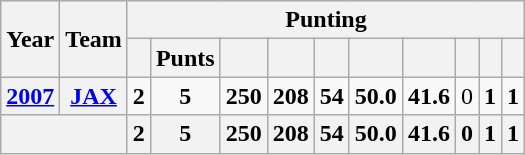<table class=wikitable style="text-align:center;">
<tr>
<th rowspan="2">Year</th>
<th rowspan="2">Team</th>
<th colspan="10">Punting</th>
</tr>
<tr>
<th></th>
<th>Punts</th>
<th></th>
<th></th>
<th></th>
<th></th>
<th></th>
<th></th>
<th></th>
<th></th>
</tr>
<tr>
<th><a href='#'>2007</a></th>
<th><a href='#'>JAX</a></th>
<td><strong>2</strong></td>
<td><strong>5</strong></td>
<td><strong>250</strong></td>
<td><strong>208</strong></td>
<td><strong>54</strong></td>
<td><strong>50.0</strong></td>
<td><strong>41.6</strong></td>
<td>0</td>
<td><strong>1</strong></td>
<td><strong>1</strong></td>
</tr>
<tr>
<th colspan="2"></th>
<th>2</th>
<th>5</th>
<th>250</th>
<th>208</th>
<th>54</th>
<th>50.0</th>
<th>41.6</th>
<th>0</th>
<th>1</th>
<th>1</th>
</tr>
</table>
